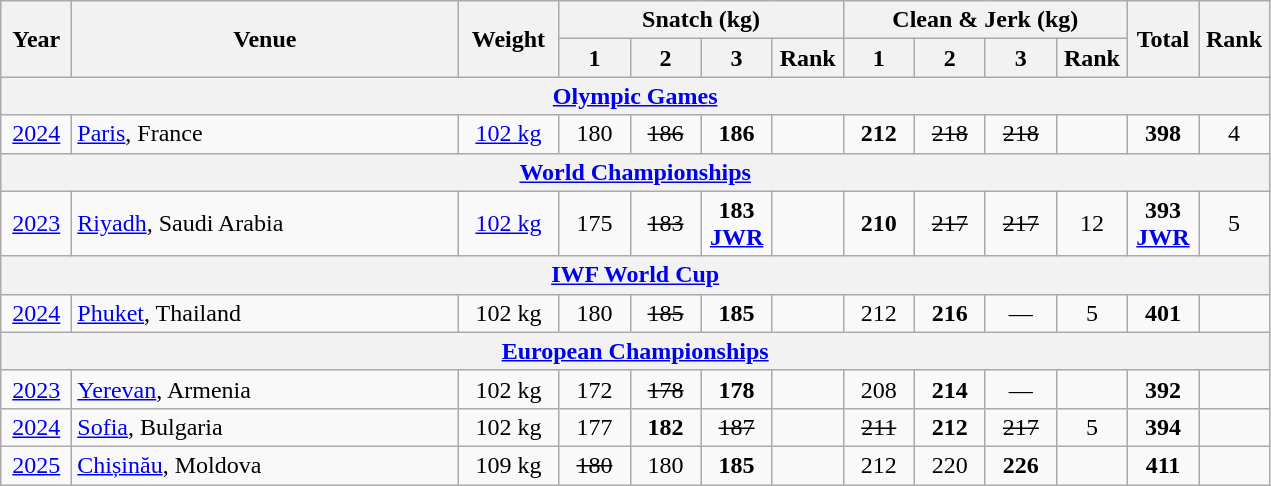<table class = "wikitable" style="text-align:center;">
<tr>
<th rowspan=2 width=40>Year</th>
<th rowspan=2 width=250>Venue</th>
<th rowspan=2 width=60>Weight</th>
<th colspan=4>Snatch (kg)</th>
<th colspan=4>Clean & Jerk (kg)</th>
<th rowspan=2 width=40>Total</th>
<th rowspan=2 width=40>Rank</th>
</tr>
<tr>
<th width=40>1</th>
<th width=40>2</th>
<th width=40>3</th>
<th width=40>Rank</th>
<th width=40>1</th>
<th width=40>2</th>
<th width=40>3</th>
<th width=40>Rank</th>
</tr>
<tr>
<th colspan=13><a href='#'>Olympic Games</a></th>
</tr>
<tr>
<td><a href='#'>2024</a></td>
<td align=left><a href='#'>Paris</a>, France</td>
<td><a href='#'>102 kg</a></td>
<td>180</td>
<td><s>186</s></td>
<td><strong>186</strong></td>
<td></td>
<td><strong>212</strong></td>
<td><s>218</s></td>
<td><s>218</s></td>
<td></td>
<td><strong>398</strong></td>
<td>4</td>
</tr>
<tr>
<th colspan=13><a href='#'>World Championships</a></th>
</tr>
<tr>
<td><a href='#'>2023</a></td>
<td align=left><a href='#'>Riyadh</a>, Saudi Arabia</td>
<td><a href='#'>102 kg</a></td>
<td>175</td>
<td><s>183</s></td>
<td><strong>183 <a href='#'>JWR</a></strong></td>
<td></td>
<td><strong>210</strong></td>
<td><s>217</s></td>
<td><s>217</s></td>
<td>12</td>
<td><strong>393 <a href='#'>JWR</a></strong></td>
<td>5</td>
</tr>
<tr>
<th colspan=13><a href='#'>IWF World Cup</a></th>
</tr>
<tr>
<td><a href='#'>2024</a></td>
<td align=left><a href='#'>Phuket</a>, Thailand</td>
<td>102 kg</td>
<td>180</td>
<td><s>185</s></td>
<td><strong>185</strong></td>
<td></td>
<td>212</td>
<td><strong>216</strong></td>
<td>—</td>
<td>5</td>
<td><strong>401</strong></td>
<td></td>
</tr>
<tr>
<th colspan=13><a href='#'>European Championships</a></th>
</tr>
<tr>
<td><a href='#'>2023</a></td>
<td align=left><a href='#'>Yerevan</a>, Armenia</td>
<td>102 kg</td>
<td>172</td>
<td><s>178</s></td>
<td><strong>178</strong></td>
<td></td>
<td>208</td>
<td><strong>214</strong></td>
<td>—</td>
<td></td>
<td><strong>392</strong></td>
<td></td>
</tr>
<tr>
<td><a href='#'>2024</a></td>
<td align="left"><a href='#'>Sofia</a>, Bulgaria</td>
<td>102 kg</td>
<td>177</td>
<td><strong>182</strong></td>
<td><s>187</s></td>
<td></td>
<td><s>211</s></td>
<td><strong>212</strong></td>
<td><s>217</s></td>
<td>5</td>
<td><strong>394</strong></td>
<td></td>
</tr>
<tr>
<td><a href='#'>2025</a></td>
<td align="left"><a href='#'>Chișinău</a>, Moldova</td>
<td>109 kg</td>
<td><s>180</s></td>
<td>180</td>
<td><strong>185</strong></td>
<td></td>
<td>212</td>
<td>220</td>
<td><strong>226</strong></td>
<td></td>
<td><strong>411</strong></td>
<td></td>
</tr>
</table>
